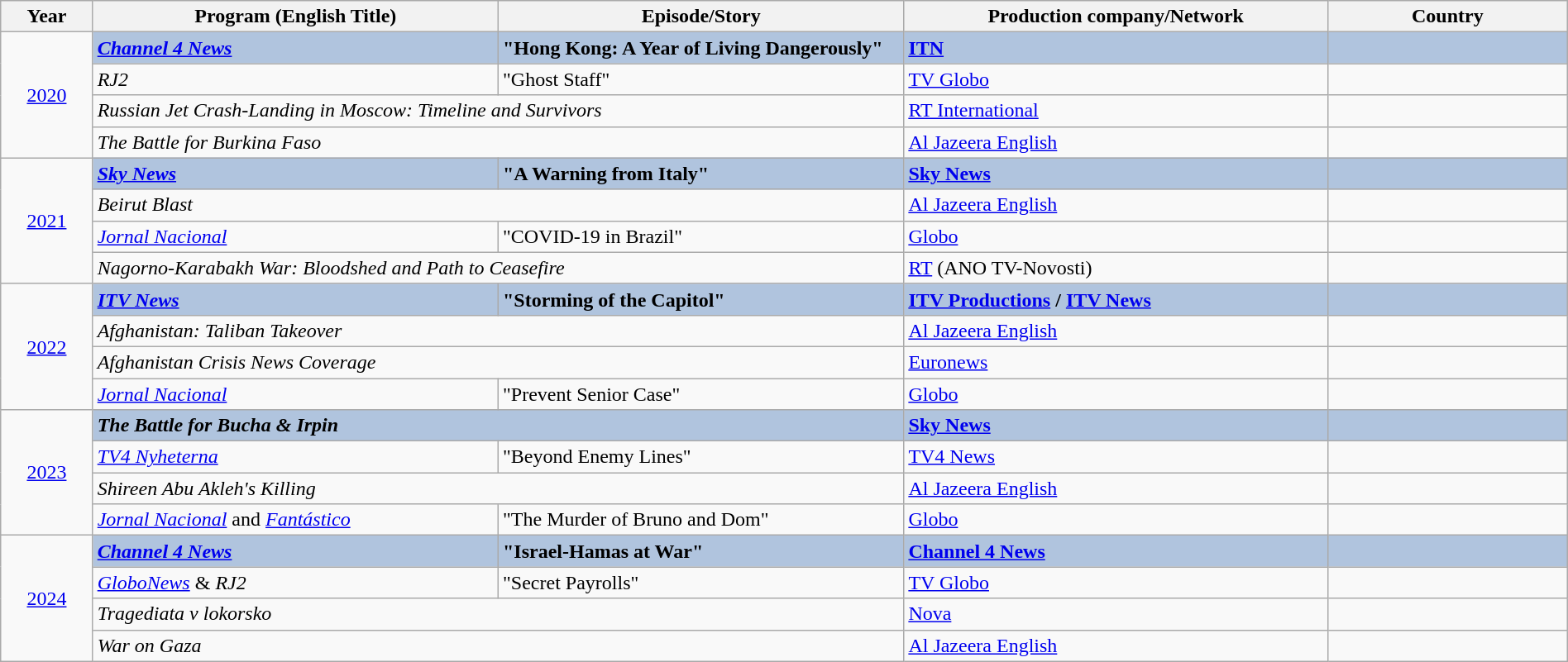<table class="wikitable" width="100%" border="1" cellpadding="5" cellspacing="0">
<tr>
<th width=5%>Year</th>
<th width=22%>Program (English Title)</th>
<th width=22%>Episode/Story</th>
<th width=23%><strong>Production company/Network</strong></th>
<th width=13%><strong>Country</strong></th>
</tr>
<tr>
<td rowspan="4" style="text-align:center;"><a href='#'>2020</a><br></td>
<td style="background:#B0C4DE;"><strong><em><a href='#'>Channel 4 News</a></em></strong></td>
<td style="background:#B0C4DE;"><strong>"Hong Kong: A Year of Living Dangerously"</strong></td>
<td style="background:#B0C4DE;"><strong><a href='#'>ITN</a></strong></td>
<td style="background:#B0C4DE;"><strong></strong></td>
</tr>
<tr>
<td><em>RJ2</em></td>
<td>"Ghost Staff"</td>
<td><a href='#'>TV Globo</a></td>
<td></td>
</tr>
<tr>
<td colspan="2"><em>Russian Jet Crash-Landing in Moscow: Timeline and Survivors</em></td>
<td><a href='#'>RT International</a></td>
<td></td>
</tr>
<tr>
<td colspan="2"><em>The Battle for Burkina Faso</em></td>
<td><a href='#'>Al Jazeera English</a></td>
<td></td>
</tr>
<tr>
<td rowspan="4" style="text-align:center;"><a href='#'>2021</a><br></td>
<td style="background:#B0C4DE;"><strong><em><a href='#'>Sky News</a></em></strong></td>
<td style="background:#B0C4DE;"><strong>"A Warning from Italy"</strong></td>
<td style="background:#B0C4DE;"><strong><a href='#'>Sky News</a></strong></td>
<td style="background:#B0C4DE;"><strong></strong></td>
</tr>
<tr>
<td colspan="2"><em>Beirut Blast</em></td>
<td><a href='#'>Al Jazeera English</a></td>
<td></td>
</tr>
<tr>
<td><em><a href='#'>Jornal Nacional</a></em></td>
<td>"COVID-19 in Brazil"</td>
<td><a href='#'>Globo</a></td>
<td></td>
</tr>
<tr>
<td colspan="2"><em>Nagorno-Karabakh War: Bloodshed and Path to Ceasefire</em></td>
<td><a href='#'>RT</a> (ANO TV-Novosti)</td>
<td></td>
</tr>
<tr>
<td rowspan="4" style="text-align:center;"><a href='#'>2022</a><br></td>
<td style="background:#B0C4DE;"><strong><em><a href='#'>ITV News</a></em></strong></td>
<td style="background:#B0C4DE;"><strong>"Storming of the Capitol"</strong></td>
<td style="background:#B0C4DE;"><strong><a href='#'>ITV Productions</a> / <a href='#'>ITV News</a></strong></td>
<td style="background:#B0C4DE;"><strong></strong></td>
</tr>
<tr>
<td colspan="2"><em>Afghanistan: Taliban Takeover</em></td>
<td><a href='#'>Al Jazeera English</a></td>
<td></td>
</tr>
<tr>
<td colspan="2"><em>Afghanistan Crisis News Coverage</em></td>
<td><a href='#'>Euronews</a></td>
<td></td>
</tr>
<tr>
<td><em><a href='#'>Jornal Nacional</a></em></td>
<td>"Prevent Senior Case"</td>
<td><a href='#'>Globo</a></td>
<td></td>
</tr>
<tr>
<td rowspan="4" style="text-align:center;"><a href='#'>2023</a><br></td>
<td style="background:#B0C4DE;" colspan="2"><strong><em>The Battle for Bucha & Irpin</em></strong></td>
<td style="background:#B0C4DE;"><strong><a href='#'>Sky News</a></strong></td>
<td style="background:#B0C4DE;"><strong></strong></td>
</tr>
<tr>
<td><em><a href='#'>TV4 Nyheterna</a></em></td>
<td>"Beyond Enemy Lines"</td>
<td><a href='#'>TV4 News</a></td>
<td></td>
</tr>
<tr>
<td colspan="2"><em>Shireen Abu Akleh's Killing</em></td>
<td><a href='#'>Al Jazeera English</a></td>
<td></td>
</tr>
<tr>
<td><em><a href='#'>Jornal Nacional</a></em> and <em><a href='#'>Fantástico</a></em></td>
<td>"The Murder of Bruno and Dom"</td>
<td><a href='#'>Globo</a></td>
<td></td>
</tr>
<tr>
<td rowspan="4" style="text-align:center;"><a href='#'>2024</a><br></td>
<td style="background:#B0C4DE;"><strong><em><a href='#'>Channel 4 News</a></em></strong></td>
<td style="background:#B0C4DE;"><strong>"Israel-Hamas at War"</strong></td>
<td style="background:#B0C4DE;"><strong><a href='#'>Channel 4 News</a></strong></td>
<td style="background:#B0C4DE;"><strong></strong></td>
</tr>
<tr>
<td><em><a href='#'>GloboNews</a></em> & <em>RJ2</em></td>
<td>"Secret Payrolls"</td>
<td><a href='#'>TV Globo</a></td>
<td></td>
</tr>
<tr>
<td colspan="2"><em>Tragediata v lokorsko</em></td>
<td><a href='#'>Nova</a></td>
<td></td>
</tr>
<tr>
<td colspan="2"><em>War on Gaza</em></td>
<td><a href='#'>Al Jazeera English</a></td>
<td></td>
</tr>
</table>
